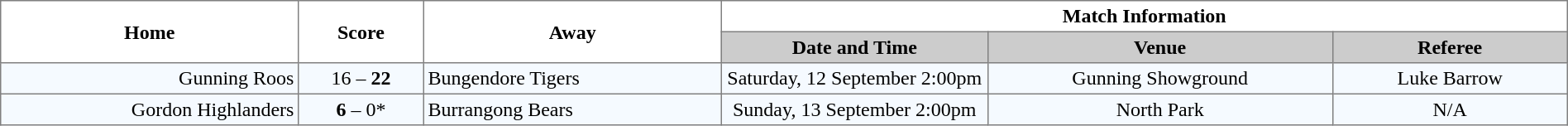<table width="100%" cellspacing="0" cellpadding="3" border="1" style="border-collapse:collapse;  text-align:center;">
<tr>
<th rowspan="2" width="19%">Home</th>
<th rowspan="2" width="8%">Score</th>
<th rowspan="2" width="19%">Away</th>
<th colspan="3">Match Information</th>
</tr>
<tr bgcolor="#CCCCCC">
<th width="17%">Date and Time</th>
<th width="22%">Venue</th>
<th width="50%">Referee</th>
</tr>
<tr style="text-align:center; background:#f5faff;">
<td align="right">Gunning Roos </td>
<td align="center">16 – <strong>22</strong></td>
<td align="left"> Bungendore Tigers</td>
<td>Saturday, 12 September 2:00pm</td>
<td>Gunning Showground</td>
<td>Luke Barrow</td>
</tr>
<tr style="text-align:center; background:#f5faff;">
<td align="right">Gordon Highlanders </td>
<td align="center"><strong>6</strong> – 0*</td>
<td align="left"> Burrangong Bears</td>
<td>Sunday, 13 September 2:00pm</td>
<td>North Park</td>
<td>N/A</td>
</tr>
</table>
